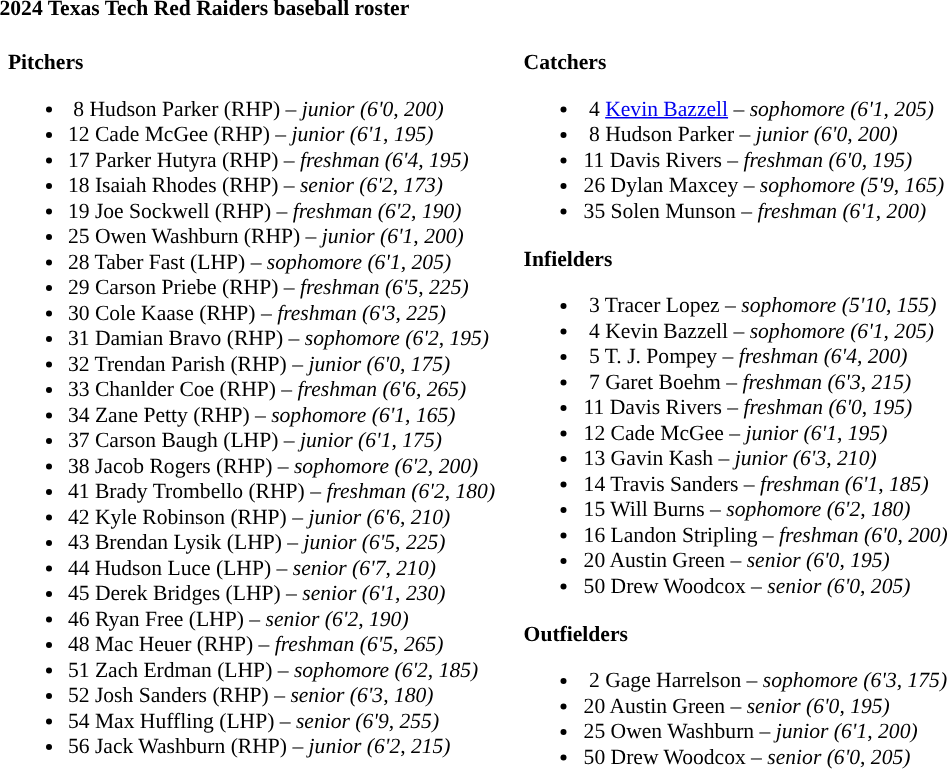<table class="toccolours" style="border-collapse:collapse; font-size:90%;">
<tr>
<td colspan="7"><strong>2024 Texas Tech Red Raiders baseball roster</strong></td>
</tr>
<tr>
<td width="03"> </td>
<td valign="top"><br><strong>Pitchers</strong><ul><li> 8 Hudson Parker (RHP) – <em>junior (6'0, 200)</em></li><li>12 Cade McGee (RHP) – <em>junior (6'1, 195)</em></li><li>17 Parker Hutyra (RHP) – <em>freshman (6'4, 195)</em></li><li>18 Isaiah Rhodes (RHP) – <em>senior (6'2, 173)</em></li><li>19 Joe Sockwell (RHP) – <em>freshman (6'2, 190)</em></li><li>25 Owen Washburn (RHP) – <em>junior (6'1, 200)</em></li><li>28 Taber Fast (LHP) – <em>sophomore (6'1, 205)</em></li><li>29 Carson Priebe (RHP) – <em>freshman (6'5, 225)</em></li><li>30 Cole Kaase (RHP) – <em>freshman (6'3, 225)</em></li><li>31 Damian Bravo (RHP) – <em>sophomore (6'2, 195)</em></li><li>32 Trendan Parish (RHP) – <em>junior (6'0, 175)</em></li><li>33 Chanlder Coe (RHP) – <em>freshman (6'6, 265)</em></li><li>34 Zane Petty (RHP) – <em>sophomore (6'1, 165)</em></li><li>37 Carson Baugh (LHP) – <em>junior (6'1, 175)</em></li><li>38 Jacob Rogers (RHP) – <em>sophomore (6'2, 200)</em></li><li>41 Brady Trombello (RHP) – <em>freshman (6'2, 180)</em></li><li>42 Kyle Robinson (RHP) – <em>junior (6'6, 210)</em></li><li>43 Brendan Lysik (LHP) – <em>junior (6'5, 225)</em></li><li>44 Hudson Luce (LHP) – <em> senior (6'7, 210)</em></li><li>45 Derek Bridges (LHP) – <em>senior (6'1, 230)</em></li><li>46 Ryan Free (LHP) – <em>senior (6'2, 190)</em></li><li>48 Mac Heuer (RHP) – <em>freshman (6'5, 265)</em></li><li>51 Zach Erdman (LHP) – <em>sophomore (6'2, 185)</em></li><li>52 Josh Sanders (RHP) – <em>senior (6'3, 180)</em></li><li>54 Max Huffling (LHP) – <em>senior (6'9, 255)</em></li><li>56 Jack Washburn (RHP) – <em> junior (6'2, 215)</em></li></ul></td>
<td width="15"> </td>
<td valign="top"><br><strong>Catchers</strong><ul><li> 4 <a href='#'>Kevin Bazzell</a> – <em>sophomore (6'1, 205)</em></li><li> 8 Hudson Parker – <em>junior (6'0, 200)</em></li><li>11 Davis Rivers – <em>freshman (6'0, 195)</em></li><li>26 Dylan Maxcey – <em>sophomore (5'9, 165)</em></li><li>35 Solen Munson – <em>freshman (6'1, 200)</em></li></ul><strong>Infielders</strong><ul><li> 3 Tracer Lopez – <em>sophomore (5'10, 155)</em></li><li> 4 Kevin Bazzell – <em>sophomore (6'1, 205)</em></li><li> 5 T. J. Pompey – <em>freshman (6'4, 200)</em></li><li> 7 Garet Boehm – <em>freshman (6'3, 215)</em></li><li>11 Davis Rivers – <em>freshman (6'0, 195)</em></li><li>12 Cade McGee – <em>junior (6'1, 195)</em></li><li>13 Gavin Kash – <em>junior (6'3, 210)</em></li><li>14 Travis Sanders – <em> freshman (6'1, 185)</em></li><li>15 Will Burns – <em>sophomore (6'2, 180)</em></li><li>16 Landon Stripling – <em>freshman (6'0, 200)</em></li><li>20 Austin Green – <em>senior (6'0, 195)</em></li><li>50 Drew Woodcox – <em>senior (6'0, 205)</em></li></ul><strong>Outfielders</strong><ul><li> 2 Gage Harrelson – <em>sophomore (6'3, 175)</em></li><li>20 Austin Green – <em>senior (6'0, 195)</em></li><li>25 Owen Washburn – <em>junior (6'1, 200)</em></li><li>50 Drew Woodcox – <em>senior (6'0, 205)</em></li></ul></td>
<td width="25"> </td>
</tr>
</table>
